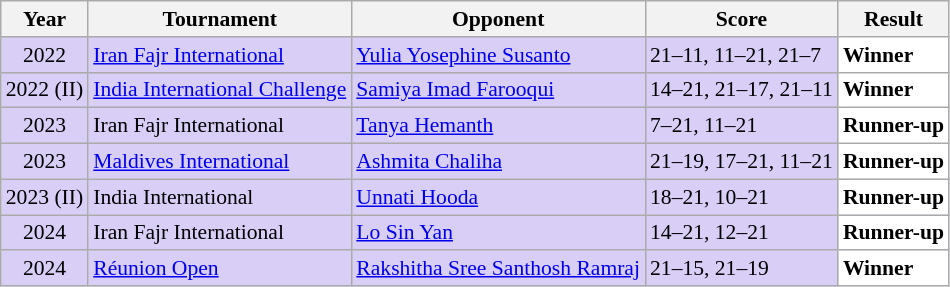<table class="sortable wikitable" style="font-size: 90%;">
<tr>
<th>Year</th>
<th>Tournament</th>
<th>Opponent</th>
<th>Score</th>
<th>Result</th>
</tr>
<tr style="background:#D8CEF6">
<td align="center">2022</td>
<td align="left"><a href='#'>Iran Fajr International</a></td>
<td align="left"> <a href='#'>Yulia Yosephine Susanto</a></td>
<td align="left">21–11, 11–21, 21–7</td>
<td style="text-align:left; background:white"> <strong>Winner</strong></td>
</tr>
<tr style="background:#D8CEF6">
<td align="center">2022 (II)</td>
<td align="left"><a href='#'>India International Challenge</a></td>
<td align="left"> <a href='#'>Samiya Imad Farooqui</a></td>
<td align="left">14–21, 21–17, 21–11</td>
<td style="text-align:left; background:white"> <strong>Winner</strong></td>
</tr>
<tr style="background:#D8CEF6">
<td align="center">2023</td>
<td align="left">Iran Fajr International</td>
<td align="left"> <a href='#'>Tanya Hemanth</a></td>
<td align="left">7–21, 11–21</td>
<td style="text-align:left; background:white"> <strong>Runner-up</strong></td>
</tr>
<tr style="background:#D8CEF6">
<td align="center">2023</td>
<td align="left"><a href='#'>Maldives International</a></td>
<td align="left"> <a href='#'>Ashmita Chaliha</a></td>
<td align="left">21–19, 17–21, 11–21</td>
<td style="text-align:left; background:white"> <strong>Runner-up</strong></td>
</tr>
<tr style="background:#D8CEF6">
<td align="center">2023 (II)</td>
<td align="left">India International</td>
<td align="left"> <a href='#'>Unnati Hooda</a></td>
<td align="left">18–21, 10–21</td>
<td style="text-align:left; background:white"> <strong>Runner-up</strong></td>
</tr>
<tr style="background:#D8CEF6">
<td align="center">2024</td>
<td align="left">Iran Fajr International</td>
<td align="left"> <a href='#'>Lo Sin Yan</a></td>
<td align="left">14–21, 12–21</td>
<td style="text-align:left; background:white"> <strong>Runner-up</strong></td>
</tr>
<tr style="background:#D8CEF6">
<td align="center">2024</td>
<td align="left"><a href='#'>Réunion Open</a></td>
<td align="left"> <a href='#'>Rakshitha Sree Santhosh Ramraj</a></td>
<td align="left">21–15, 21–19</td>
<td style="text-align:left; background:white"> <strong>Winner</strong></td>
</tr>
</table>
